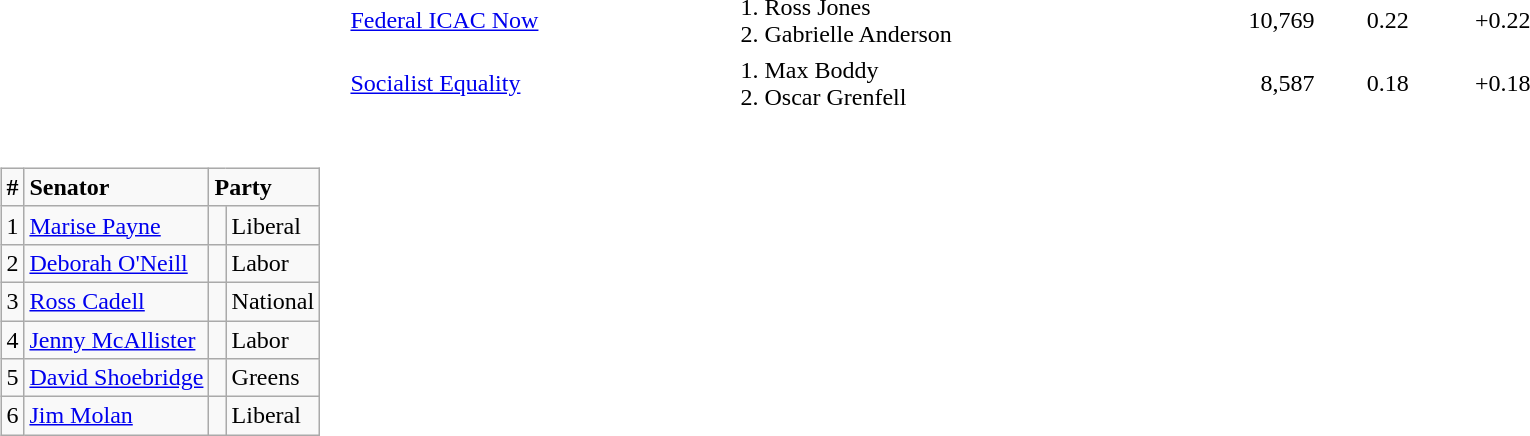<table style="width:100%;">
<tr style=vertical-align:top>
<td><br>


















</td>
</tr>
<tr>
<td> </td>
<td style="text-align:left;"><a href='#'>Federal ICAC Now</a></td>
<td style="text-align:left;">1. Ross Jones<br> 2. Gabrielle Anderson</td>
<td style="text-align:right;">10,769</td>
<td style="text-align:right;">0.22</td>
<td style="text-align:right;">+0.22</td>
</tr>
<tr>
</tr>
<tr>
<td> </td>
<td style="text-align:left;"><a href='#'>Socialist Equality</a></td>
<td style="text-align:left;">1. Max Boddy<br>2. Oscar Grenfell</td>
<td style="text-align:right;">8,587</td>
<td style="text-align:right;">0.18</td>
<td style="text-align:right;">+0.18</td>
</tr>
<tr>
<td align=right><br><table class="wikitable">
<tr>
<td><strong>#</strong></td>
<td><strong>Senator</strong></td>
<td colspan="2"><strong>Party</strong></td>
</tr>
<tr>
<td>1</td>
<td><a href='#'>Marise Payne</a></td>
<td> </td>
<td>Liberal</td>
</tr>
<tr>
<td>2</td>
<td><a href='#'>Deborah O'Neill</a></td>
<td> </td>
<td>Labor</td>
</tr>
<tr>
<td>3</td>
<td><a href='#'>Ross Cadell</a></td>
<td> </td>
<td>National</td>
</tr>
<tr>
<td>4</td>
<td><a href='#'>Jenny McAllister</a></td>
<td> </td>
<td>Labor</td>
</tr>
<tr>
<td>5</td>
<td><a href='#'>David Shoebridge</a></td>
<td> </td>
<td>Greens</td>
</tr>
<tr>
<td>6</td>
<td><a href='#'>Jim Molan</a></td>
<td> </td>
<td>Liberal</td>
</tr>
</table>
</td>
</tr>
</table>
